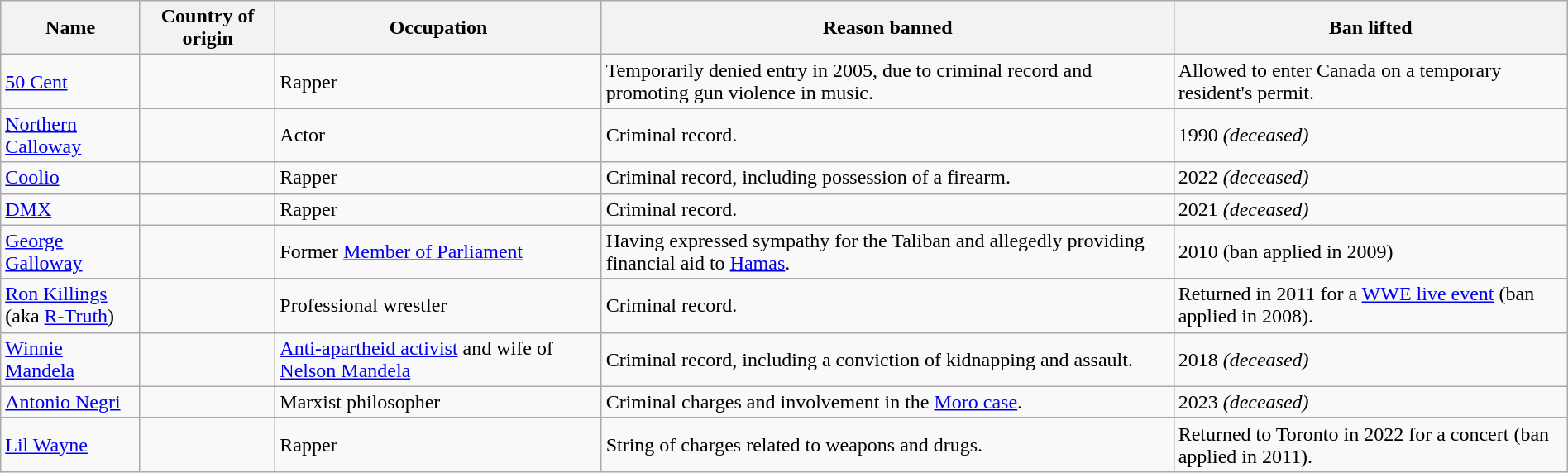<table class="wikitable sortable" style="margin: 1em auto 1em auto">
<tr>
<th>Name</th>
<th>Country of origin</th>
<th>Occupation</th>
<th>Reason banned</th>
<th>Ban lifted</th>
</tr>
<tr>
<td><a href='#'>50 Cent</a></td>
<td></td>
<td>Rapper</td>
<td>Temporarily denied entry in 2005, due to criminal record and promoting gun violence in music.</td>
<td>Allowed to enter Canada on a temporary resident's permit.</td>
</tr>
<tr>
<td><a href='#'>Northern Calloway</a></td>
<td></td>
<td>Actor</td>
<td>Criminal record.</td>
<td>1990 <em>(deceased)</em></td>
</tr>
<tr>
<td><a href='#'>Coolio</a></td>
<td></td>
<td>Rapper</td>
<td>Criminal record, including possession of a firearm.</td>
<td>2022 <em>(deceased)</em></td>
</tr>
<tr>
<td><a href='#'>DMX</a></td>
<td></td>
<td>Rapper</td>
<td>Criminal record.</td>
<td>2021 <em>(deceased)</em></td>
</tr>
<tr>
<td><a href='#'>George Galloway</a></td>
<td></td>
<td>Former <a href='#'>Member of Parliament</a></td>
<td>Having expressed sympathy for the Taliban and allegedly providing financial aid to <a href='#'>Hamas</a>.</td>
<td>2010 (ban applied in 2009)</td>
</tr>
<tr>
<td><a href='#'>Ron Killings</a><br>(aka <a href='#'>R-Truth</a>)</td>
<td></td>
<td>Professional wrestler</td>
<td>Criminal record.</td>
<td>Returned in 2011 for a <a href='#'>WWE live event</a> (ban applied in 2008).</td>
</tr>
<tr>
<td><a href='#'>Winnie Mandela</a></td>
<td></td>
<td><a href='#'>Anti-apartheid activist</a> and wife of <a href='#'>Nelson Mandela</a></td>
<td>Criminal record, including a conviction of kidnapping and assault.</td>
<td>2018 <em>(deceased)</em></td>
</tr>
<tr>
<td><a href='#'>Antonio Negri</a></td>
<td></td>
<td>Marxist philosopher</td>
<td>Criminal charges and involvement in the <a href='#'>Moro case</a>.</td>
<td>2023 <em>(deceased)</em></td>
</tr>
<tr>
<td><a href='#'>Lil Wayne</a></td>
<td></td>
<td>Rapper</td>
<td>String of charges related to weapons and drugs.</td>
<td>Returned to Toronto in 2022 for a concert (ban applied in 2011).</td>
</tr>
</table>
